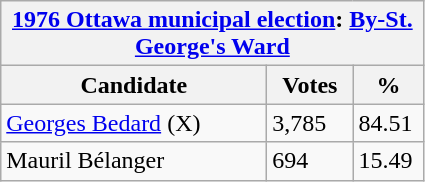<table class="wikitable">
<tr>
<th colspan="3"><a href='#'>1976 Ottawa municipal election</a>: <a href='#'>By-St. George's Ward</a></th>
</tr>
<tr>
<th style="width: 170px">Candidate</th>
<th style="width: 50px">Votes</th>
<th style="width: 40px">%</th>
</tr>
<tr>
<td><a href='#'>Georges Bedard</a> (X)</td>
<td>3,785</td>
<td>84.51</td>
</tr>
<tr>
<td>Mauril Bélanger</td>
<td>694</td>
<td>15.49</td>
</tr>
</table>
